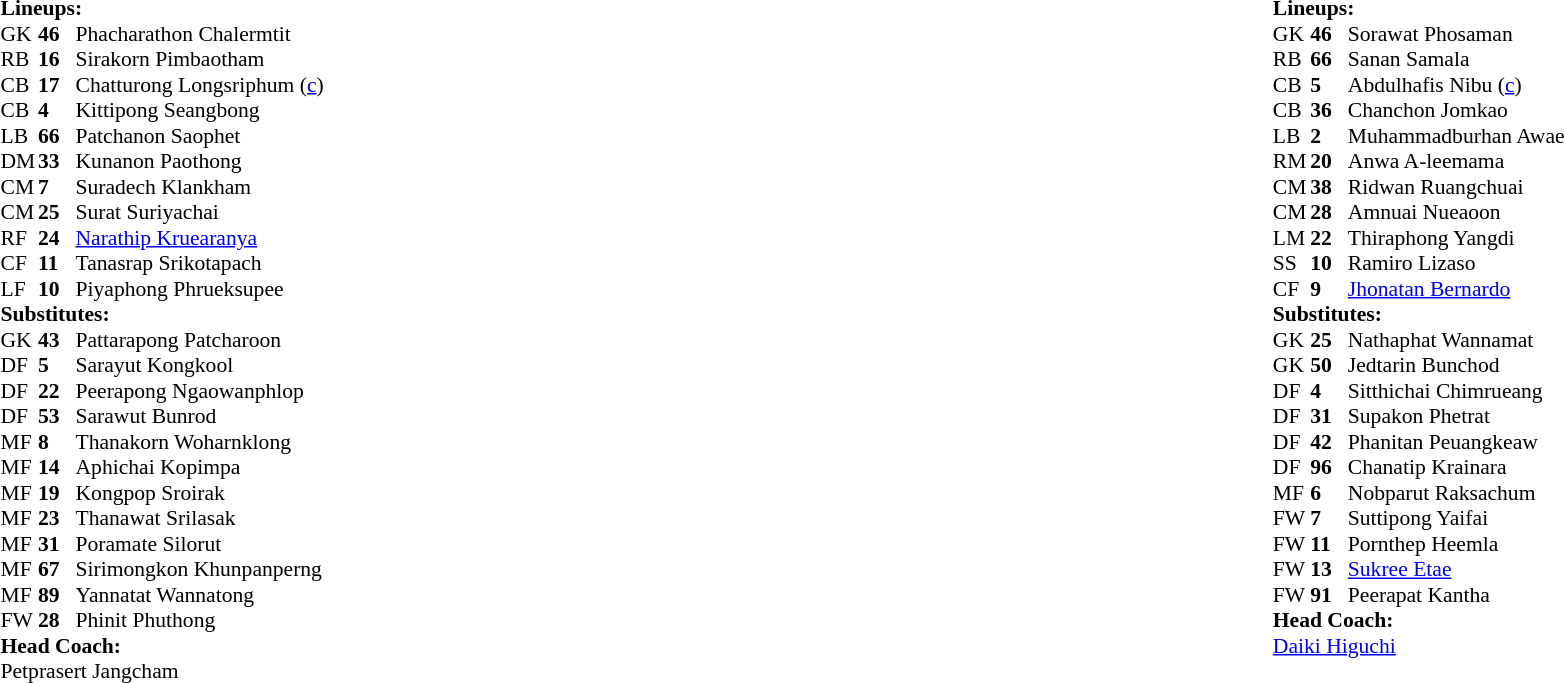<table style="width:100%">
<tr>
<td style="vertical-align:top; width:50%"><br><table style="font-size: 90%" cellspacing="0" cellpadding="0">
<tr>
<th width=25></th>
<th width=25></th>
</tr>
<tr>
<td colspan=3><strong>Lineups:</strong></td>
</tr>
<tr>
<td>GK</td>
<td><strong>46</strong></td>
<td> Phacharathon Chalermtit</td>
</tr>
<tr>
<td>RB</td>
<td><strong>16</strong></td>
<td> Sirakorn Pimbaotham</td>
</tr>
<tr>
<td>CB</td>
<td><strong>17</strong></td>
<td> Chatturong Longsriphum (<a href='#'>c</a>)</td>
<td></td>
</tr>
<tr>
<td>CB</td>
<td><strong>4</strong></td>
<td> Kittipong Seangbong</td>
</tr>
<tr>
<td>LB</td>
<td><strong>66</strong></td>
<td> Patchanon Saophet</td>
<td></td>
<td></td>
</tr>
<tr>
<td>DM</td>
<td><strong>33</strong></td>
<td> Kunanon Paothong</td>
<td></td>
<td></td>
</tr>
<tr>
<td>CM</td>
<td><strong>7</strong></td>
<td> Suradech Klankham</td>
<td></td>
<td></td>
</tr>
<tr>
<td>CM</td>
<td><strong>25</strong></td>
<td> Surat Suriyachai</td>
</tr>
<tr>
<td>RF</td>
<td><strong>24</strong></td>
<td> <a href='#'>Narathip Kruearanya</a></td>
<td></td>
<td></td>
</tr>
<tr>
<td>CF</td>
<td><strong>11</strong></td>
<td> Tanasrap Srikotapach</td>
<td></td>
<td></td>
</tr>
<tr>
<td>LF</td>
<td><strong>10</strong></td>
<td> Piyaphong Phrueksupee</td>
<td></td>
<td></td>
</tr>
<tr>
<td colspan=3><strong>Substitutes:</strong></td>
</tr>
<tr>
<td>GK</td>
<td><strong>43</strong></td>
<td> Pattarapong Patcharoon</td>
</tr>
<tr>
<td>DF</td>
<td><strong>5</strong></td>
<td> Sarayut Kongkool</td>
</tr>
<tr>
<td>DF</td>
<td><strong>22</strong></td>
<td> Peerapong Ngaowanphlop</td>
<td></td>
<td></td>
</tr>
<tr>
<td>DF</td>
<td><strong>53</strong></td>
<td> Sarawut Bunrod</td>
<td></td>
<td></td>
</tr>
<tr>
<td>MF</td>
<td><strong>8</strong></td>
<td> Thanakorn Woharnklong</td>
<td></td>
<td></td>
</tr>
<tr>
<td>MF</td>
<td><strong>14</strong></td>
<td> Aphichai Kopimpa</td>
</tr>
<tr>
<td>MF</td>
<td><strong>19</strong></td>
<td> Kongpop Sroirak</td>
<td></td>
<td></td>
</tr>
<tr>
<td>MF</td>
<td><strong>23</strong></td>
<td> Thanawat Srilasak</td>
</tr>
<tr>
<td>MF</td>
<td><strong>31</strong></td>
<td> Poramate Silorut</td>
</tr>
<tr>
<td>MF</td>
<td><strong>67</strong></td>
<td> Sirimongkon Khunpanperng</td>
</tr>
<tr>
<td>MF</td>
<td><strong>89</strong></td>
<td> Yannatat Wannatong</td>
<td></td>
<td></td>
</tr>
<tr>
<td>FW</td>
<td><strong>28</strong></td>
<td> Phinit Phuthong</td>
<td></td>
<td></td>
</tr>
<tr>
<td colspan=3><strong>Head Coach:</strong></td>
</tr>
<tr>
<td colspan=4> Petprasert Jangcham</td>
</tr>
</table>
</td>
<td style="vertical-align:top"></td>
<td style="vertical-align:top; width:50%"><br><table cellspacing="0" cellpadding="0" style="font-size:90%; margin:auto">
<tr>
<th width=25></th>
<th width=25></th>
</tr>
<tr>
<td colspan=3><strong>Lineups:</strong></td>
</tr>
<tr>
<td>GK</td>
<td><strong>46</strong></td>
<td> Sorawat Phosaman</td>
</tr>
<tr>
<td>RB</td>
<td><strong>66</strong></td>
<td> Sanan Samala</td>
</tr>
<tr>
<td>CB</td>
<td><strong>5</strong></td>
<td> Abdulhafis Nibu (<a href='#'>c</a>)</td>
</tr>
<tr>
<td>CB</td>
<td><strong>36</strong></td>
<td> Chanchon Jomkao</td>
</tr>
<tr>
<td>LB</td>
<td><strong>2</strong></td>
<td> Muhammadburhan Awae</td>
<td></td>
</tr>
<tr>
<td>RM</td>
<td><strong>20</strong></td>
<td> Anwa A-leemama</td>
<td></td>
<td></td>
</tr>
<tr>
<td>CM</td>
<td><strong>38</strong></td>
<td> Ridwan Ruangchuai</td>
<td></td>
<td></td>
</tr>
<tr>
<td>CM</td>
<td><strong>28</strong></td>
<td> Amnuai Nueaoon</td>
<td></td>
</tr>
<tr>
<td>LM</td>
<td><strong>22</strong></td>
<td> Thiraphong Yangdi</td>
<td></td>
<td></td>
</tr>
<tr>
<td>SS</td>
<td><strong>10</strong></td>
<td> Ramiro Lizaso</td>
<td></td>
<td></td>
</tr>
<tr>
<td>CF</td>
<td><strong>9</strong></td>
<td> <a href='#'>Jhonatan Bernardo</a></td>
<td></td>
<td></td>
</tr>
<tr>
<td colspan=3><strong>Substitutes:</strong></td>
</tr>
<tr>
<td>GK</td>
<td><strong>25</strong></td>
<td> Nathaphat Wannamat</td>
</tr>
<tr>
<td>GK</td>
<td><strong>50</strong></td>
<td> Jedtarin Bunchod</td>
</tr>
<tr>
<td>DF</td>
<td><strong>4</strong></td>
<td> Sitthichai Chimrueang</td>
</tr>
<tr>
<td>DF</td>
<td><strong>31</strong></td>
<td> Supakon Phetrat</td>
</tr>
<tr>
<td>DF</td>
<td><strong>42</strong></td>
<td> Phanitan Peuangkeaw</td>
</tr>
<tr>
<td>DF</td>
<td><strong>96</strong></td>
<td> Chanatip Krainara</td>
<td></td>
<td></td>
</tr>
<tr>
<td>MF</td>
<td><strong>6</strong></td>
<td> Nobparut Raksachum</td>
<td></td>
<td></td>
</tr>
<tr>
<td>FW</td>
<td><strong>7</strong></td>
<td> Suttipong Yaifai</td>
<td></td>
<td></td>
</tr>
<tr>
<td>FW</td>
<td><strong>11</strong></td>
<td> Pornthep Heemla</td>
<td></td>
<td></td>
</tr>
<tr>
<td>FW</td>
<td><strong>13</strong></td>
<td> <a href='#'>Sukree Etae</a></td>
<td></td>
<td></td>
</tr>
<tr>
<td>FW</td>
<td><strong>91</strong></td>
<td> Peerapat Kantha</td>
</tr>
<tr>
<td colspan=3><strong>Head Coach:</strong></td>
</tr>
<tr>
<td colspan=4> <a href='#'>Daiki Higuchi</a></td>
</tr>
</table>
</td>
</tr>
</table>
